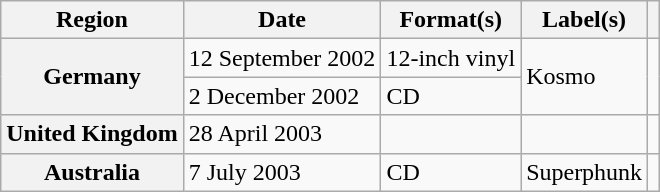<table class="wikitable plainrowheaders">
<tr>
<th scope="col">Region</th>
<th scope="col">Date</th>
<th scope="col">Format(s)</th>
<th scope="col">Label(s)</th>
<th scope="col"></th>
</tr>
<tr>
<th scope="row" rowspan="2">Germany</th>
<td>12 September 2002</td>
<td>12-inch vinyl</td>
<td rowspan="2">Kosmo</td>
<td align="center" rowspan="2"></td>
</tr>
<tr>
<td>2 December 2002</td>
<td>CD</td>
</tr>
<tr>
<th scope="row">United Kingdom</th>
<td>28 April 2003</td>
<td></td>
<td></td>
<td align="center"></td>
</tr>
<tr>
<th scope="row">Australia</th>
<td>7 July 2003</td>
<td>CD</td>
<td>Superphunk</td>
<td align="center"></td>
</tr>
</table>
